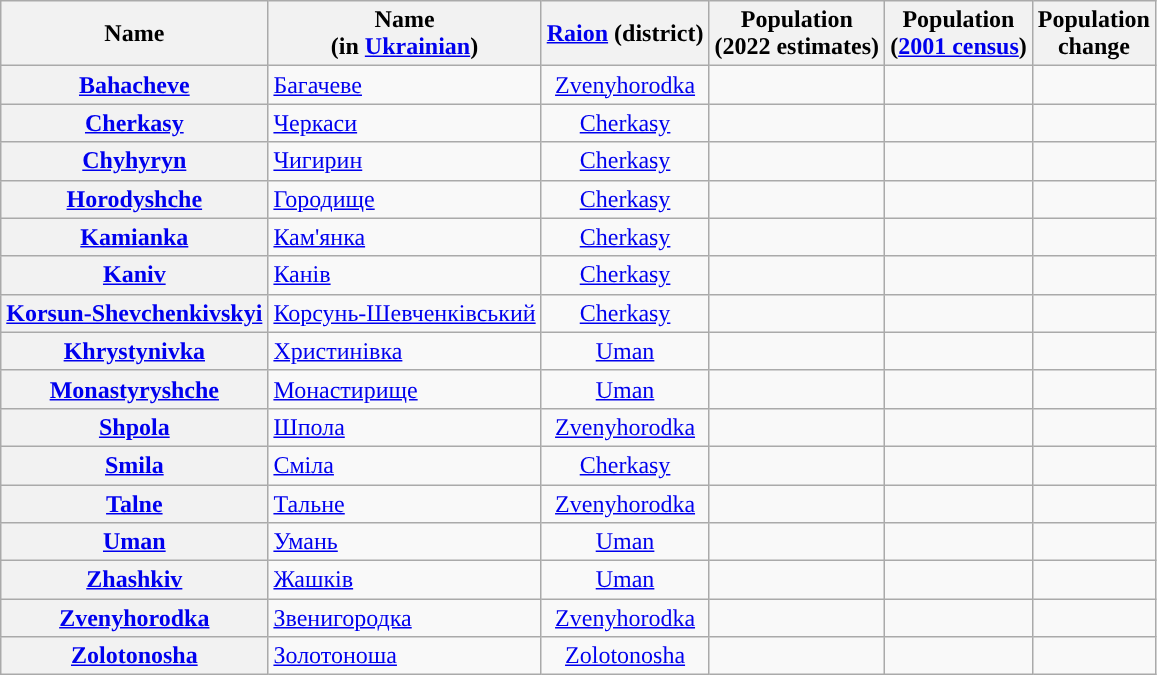<table class="wikitable sortable" id="Table of cities" caption="Tabulated list of cities in ">
<tr>
<th scope="col">Name</th>
<th scope="col">Name<br>(in <a href='#'>Ukrainian</a>)</th>
<th scope="col"><a href='#'>Raion</a> (district)</th>
<th scope="col">Population<br>(2022 estimates)</th>
<th scope="col">Population<br>(<a href='#'>2001 census</a>)</th>
<th scope="col">Population<br>change</th>
</tr>
<tr>
<th scope="row" align="left"><a href='#'>Bahacheve</a></th>
<td><a href='#'>Багачеве</a></td>
<td align=center><a href='#'>Zvenyhorodka</a></td>
<td align=right></td>
<td align=right></td>
<td align=right></td>
</tr>
<tr>
<th scope="row" align="left"><a href='#'>Cherkasy</a></th>
<td><a href='#'>Черкаси</a></td>
<td align=center><a href='#'>Cherkasy</a></td>
<td align=right></td>
<td align=right></td>
<td align=right></td>
</tr>
<tr>
<th scope="row" align="left"><a href='#'>Chyhyryn</a></th>
<td><a href='#'>Чигирин</a></td>
<td align=center><a href='#'>Cherkasy</a></td>
<td align=right></td>
<td align=right></td>
<td align=right></td>
</tr>
<tr>
<th scope="row" align="left"><a href='#'>Horodyshche</a></th>
<td><a href='#'>Городище</a></td>
<td align=center><a href='#'>Cherkasy</a></td>
<td align=right></td>
<td align=right></td>
<td align=right></td>
</tr>
<tr>
<th scope="row" align="left"><a href='#'>Kamianka</a></th>
<td><a href='#'>Кам'янка</a></td>
<td align=center><a href='#'>Cherkasy</a></td>
<td align=right></td>
<td align=right></td>
<td align=right></td>
</tr>
<tr>
<th scope="row" align="left"><a href='#'>Kaniv</a></th>
<td><a href='#'>Канів</a></td>
<td align=center><a href='#'>Cherkasy</a></td>
<td align=right></td>
<td align=right></td>
<td align=right></td>
</tr>
<tr>
<th scope="row" align="left"><a href='#'>Korsun-Shevchenkivskyi</a></th>
<td><a href='#'>Корсунь-Шевченківський</a></td>
<td align=center><a href='#'>Cherkasy</a></td>
<td align=right></td>
<td align=right></td>
<td align=right></td>
</tr>
<tr>
<th scope="row" align="left"><a href='#'>Khrystynivka</a></th>
<td><a href='#'>Христинівка</a></td>
<td align=center><a href='#'>Uman</a></td>
<td align=right></td>
<td align=right></td>
<td align=right></td>
</tr>
<tr>
<th scope="row" align="left"><a href='#'>Monastyryshche</a></th>
<td><a href='#'>Монастирище</a></td>
<td align=center><a href='#'>Uman</a></td>
<td align=right></td>
<td align=right></td>
<td align=right></td>
</tr>
<tr>
<th scope="row" align="left"><a href='#'>Shpola</a></th>
<td><a href='#'>Шпола</a></td>
<td align=center><a href='#'>Zvenyhorodka</a></td>
<td align=right></td>
<td align=right></td>
<td align=right></td>
</tr>
<tr>
<th scope="row" align="left"><a href='#'>Smila</a></th>
<td><a href='#'>Сміла</a></td>
<td align=center><a href='#'>Cherkasy</a></td>
<td align=right></td>
<td align=right></td>
<td align=right></td>
</tr>
<tr>
<th scope="row" align="left"><a href='#'>Talne</a></th>
<td><a href='#'>Тальне</a></td>
<td align=center><a href='#'>Zvenyhorodka</a></td>
<td align=right></td>
<td align=right></td>
<td align=right></td>
</tr>
<tr>
<th scope="row" align="left"><a href='#'>Uman</a></th>
<td><a href='#'>Умань</a></td>
<td align=center><a href='#'>Uman</a></td>
<td align=right></td>
<td align=right></td>
<td align=right></td>
</tr>
<tr>
<th scope="row" align="left"><a href='#'>Zhashkiv</a></th>
<td><a href='#'>Жашків</a></td>
<td align=center><a href='#'>Uman</a></td>
<td align=right></td>
<td align=right></td>
<td align=right></td>
</tr>
<tr>
<th scope="row" align="left"><a href='#'>Zvenyhorodka</a></th>
<td><a href='#'>Звенигородка</a></td>
<td align=center><a href='#'>Zvenyhorodka</a></td>
<td align=right></td>
<td align=right></td>
<td align=right></td>
</tr>
<tr>
<th scope="row" align="left"><a href='#'>Zolotonosha</a></th>
<td><a href='#'>Золотоноша</a></td>
<td align=center><a href='#'>Zolotonosha</a></td>
<td align=right></td>
<td align=right></td>
<td align=right></td>
</tr>
</table>
